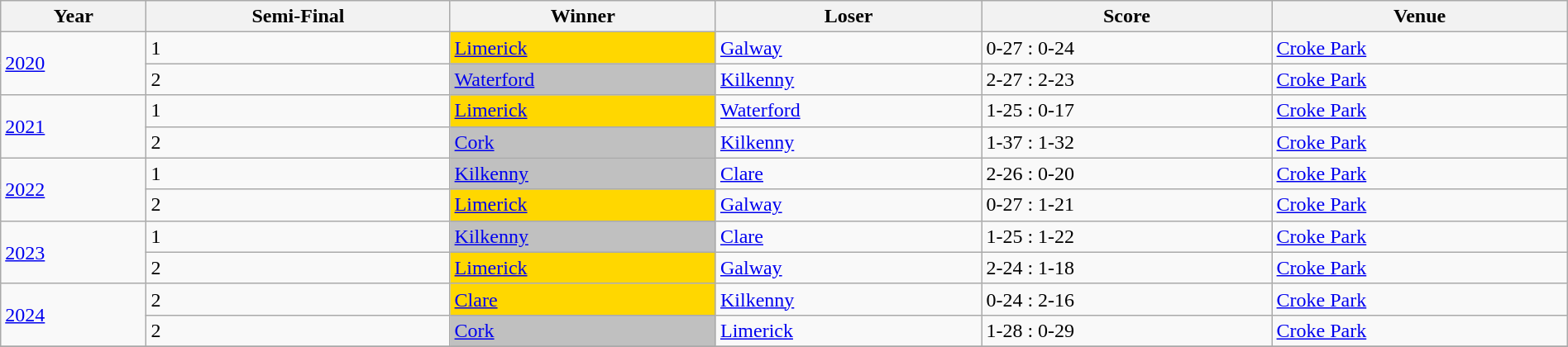<table class="wikitable" width=100%>
<tr>
<th>Year</th>
<th>Semi-Final</th>
<th>Winner</th>
<th>Loser</th>
<th>Score</th>
<th>Venue</th>
</tr>
<tr>
<td rowspan=2><a href='#'>2020</a></td>
<td>1</td>
<td style="background-color:#FFD700"><a href='#'>Limerick</a></td>
<td><a href='#'>Galway</a></td>
<td>0-27 : 0-24</td>
<td><a href='#'>Croke Park</a></td>
</tr>
<tr>
<td>2</td>
<td style="background-color:#C0C0C0"><a href='#'>Waterford</a></td>
<td><a href='#'>Kilkenny</a></td>
<td>2-27 : 2-23</td>
<td><a href='#'>Croke Park</a></td>
</tr>
<tr>
<td rowspan=2><a href='#'>2021</a></td>
<td>1</td>
<td style="background-color:#FFD700"><a href='#'>Limerick</a></td>
<td><a href='#'>Waterford</a></td>
<td>1-25 : 0-17</td>
<td><a href='#'>Croke Park</a></td>
</tr>
<tr>
<td>2</td>
<td style="background-color:#C0C0C0"><a href='#'>Cork</a></td>
<td><a href='#'>Kilkenny</a></td>
<td>1-37 : 1-32</td>
<td><a href='#'>Croke Park</a></td>
</tr>
<tr>
<td rowspan=2><a href='#'>2022</a></td>
<td>1</td>
<td style="background-color:#C0C0C0"><a href='#'>Kilkenny</a></td>
<td><a href='#'>Clare</a></td>
<td>2-26 : 0-20</td>
<td><a href='#'>Croke Park</a></td>
</tr>
<tr>
<td>2</td>
<td style="background-color:#FFD700"><a href='#'>Limerick</a></td>
<td><a href='#'>Galway</a></td>
<td>0-27 : 1-21</td>
<td><a href='#'>Croke Park</a></td>
</tr>
<tr>
<td rowspan=2><a href='#'>2023</a></td>
<td>1</td>
<td style="background-color:#C0C0C0"><a href='#'>Kilkenny</a></td>
<td><a href='#'>Clare</a></td>
<td>1-25 : 1-22</td>
<td><a href='#'>Croke Park</a></td>
</tr>
<tr>
<td>2</td>
<td style="background-color:#FFD700"><a href='#'>Limerick</a></td>
<td><a href='#'>Galway</a></td>
<td>2-24 : 1-18</td>
<td><a href='#'>Croke Park</a></td>
</tr>
<tr>
<td rowspan=2><a href='#'>2024</a></td>
<td 1>2</td>
<td style="background-color:#FFD700"><a href='#'>Clare</a></td>
<td><a href='#'>Kilkenny</a></td>
<td>0-24 : 2-16</td>
<td><a href='#'>Croke Park</a></td>
</tr>
<tr>
<td>2</td>
<td style="background-color:#C0C0C0"><a href='#'>Cork</a></td>
<td><a href='#'>Limerick</a></td>
<td>1-28 : 0-29</td>
<td><a href='#'>Croke Park</a></td>
</tr>
<tr>
</tr>
</table>
